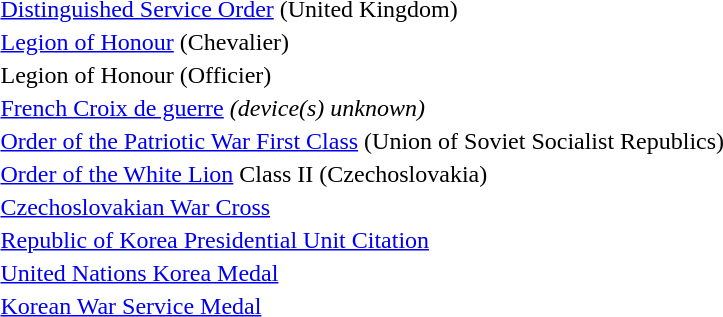<table>
<tr>
<td></td>
<td><a href='#'>Distinguished Service Order</a> (United Kingdom)</td>
</tr>
<tr>
<td></td>
<td><a href='#'>Legion of Honour</a> (Chevalier)</td>
</tr>
<tr>
<td></td>
<td>Legion of Honour (Officier)</td>
</tr>
<tr>
<td></td>
<td><a href='#'>French Croix de guerre</a> <em>(device(s) unknown)</em></td>
</tr>
<tr>
<td></td>
<td><a href='#'>Order of the Patriotic War First Class</a> (Union of Soviet Socialist Republics)</td>
</tr>
<tr>
<td></td>
<td><a href='#'>Order of the White Lion</a> Class II (Czechoslovakia)</td>
</tr>
<tr>
<td></td>
<td><a href='#'>Czechoslovakian War Cross</a></td>
</tr>
<tr>
<td></td>
<td><a href='#'>Republic of Korea Presidential Unit Citation</a></td>
</tr>
<tr>
<td></td>
<td><a href='#'>United Nations Korea Medal</a></td>
</tr>
<tr>
<td></td>
<td><a href='#'>Korean War Service Medal</a></td>
</tr>
</table>
